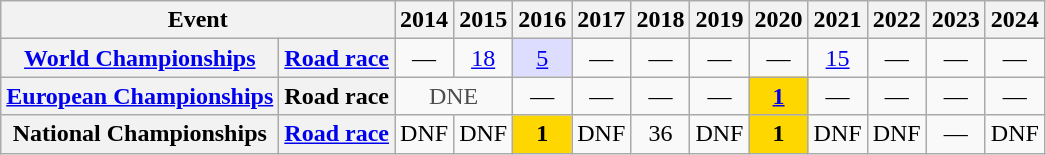<table class="wikitable plainrowheaders">
<tr>
<th scope="col" colspan=2>Event</th>
<th scope="col">2014</th>
<th scope="col">2015</th>
<th scope="col">2016</th>
<th scope="col">2017</th>
<th scope="col">2018</th>
<th scope="col">2019</th>
<th scope="col">2020</th>
<th scope="col">2021</th>
<th scope="col">2022</th>
<th scope="col">2023</th>
<th scope="col">2024</th>
</tr>
<tr style="text-align:center;">
<th scope="row"> <a href='#'>World Championships</a></th>
<th scope="row"><a href='#'>Road race</a></th>
<td>—</td>
<td><a href='#'>18</a></td>
<td style="background:#ddf;"><a href='#'>5</a></td>
<td>—</td>
<td>—</td>
<td>—</td>
<td>—</td>
<td><a href='#'>15</a></td>
<td>—</td>
<td>—</td>
<td>—</td>
</tr>
<tr style="text-align:center;">
<th scope="row"> <a href='#'>European Championships</a></th>
<th scope="row">Road race</th>
<td style="color:#4d4d4d;" colspan=2>DNE</td>
<td>—</td>
<td>—</td>
<td>—</td>
<td>—</td>
<td style="background:gold;"><a href='#'><strong>1</strong></a></td>
<td>—</td>
<td>—</td>
<td>—</td>
<td>—</td>
</tr>
<tr style="text-align:center;">
<th scope="row"> National Championships</th>
<th scope="row"><a href='#'>Road race</a></th>
<td>DNF</td>
<td>DNF</td>
<td style="background:gold;"><strong>1</strong></td>
<td>DNF</td>
<td>36</td>
<td>DNF</td>
<td style="background:gold;"><strong>1</strong></td>
<td>DNF</td>
<td>DNF</td>
<td>—</td>
<td>DNF</td>
</tr>
</table>
